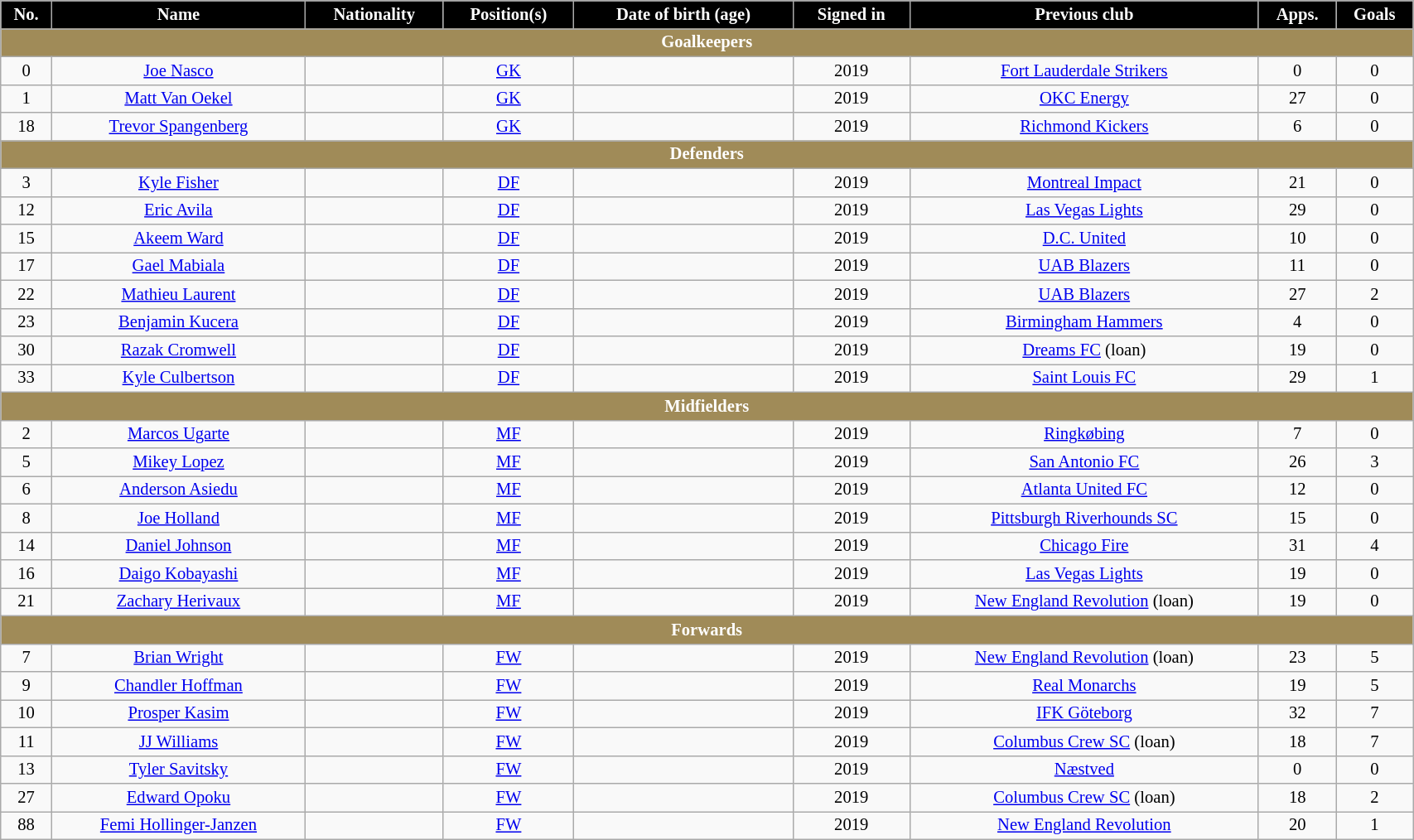<table class="wikitable" style="text-align:center; font-size:86%; width:90%;">
<tr>
<th style="background:#000; color:white; text-align:center;">No.</th>
<th style="background:#000; color:white; text-align:center;">Name</th>
<th style="background:#000; color:white; text-align:center;">Nationality</th>
<th style="background:#000; color:white; text-align:center;">Position(s)</th>
<th style="background:#000; color:white; text-align:center;">Date of birth (age)</th>
<th style="background:#000; color:white; text-align:center;">Signed in</th>
<th style="background:#000; color:white; text-align:center;">Previous club</th>
<th style="background:#000; color:white; text-align:center;">Apps.</th>
<th style="background:#000; color:white; text-align:center;">Goals</th>
</tr>
<tr>
<th colspan=9 style="background:#A08B58; color:white; text-align:center;">Goalkeepers</th>
</tr>
<tr>
<td>0</td>
<td><a href='#'>Joe Nasco</a></td>
<td></td>
<td><a href='#'>GK</a></td>
<td></td>
<td>2019</td>
<td> <a href='#'>Fort Lauderdale Strikers</a></td>
<td>0</td>
<td>0</td>
</tr>
<tr>
<td>1</td>
<td><a href='#'>Matt Van Oekel</a></td>
<td></td>
<td><a href='#'>GK</a></td>
<td></td>
<td>2019</td>
<td> <a href='#'>OKC Energy</a></td>
<td>27</td>
<td>0</td>
</tr>
<tr>
<td>18</td>
<td><a href='#'>Trevor Spangenberg</a></td>
<td></td>
<td><a href='#'>GK</a></td>
<td></td>
<td>2019</td>
<td> <a href='#'>Richmond Kickers</a></td>
<td>6</td>
<td>0</td>
</tr>
<tr>
<th colspan=9 style="background:#A08B58; color:white; text-align:center;">Defenders</th>
</tr>
<tr>
<td>3</td>
<td><a href='#'>Kyle Fisher</a></td>
<td></td>
<td><a href='#'>DF</a></td>
<td></td>
<td>2019</td>
<td> <a href='#'>Montreal Impact</a></td>
<td>21</td>
<td>0</td>
</tr>
<tr>
<td>12</td>
<td><a href='#'>Eric Avila</a></td>
<td></td>
<td><a href='#'>DF</a></td>
<td></td>
<td>2019</td>
<td> <a href='#'>Las Vegas Lights</a></td>
<td>29</td>
<td>0</td>
</tr>
<tr>
<td>15</td>
<td><a href='#'>Akeem Ward</a></td>
<td></td>
<td><a href='#'>DF</a></td>
<td></td>
<td>2019</td>
<td> <a href='#'>D.C. United</a></td>
<td>10</td>
<td>0</td>
</tr>
<tr>
<td>17</td>
<td><a href='#'>Gael Mabiala</a></td>
<td></td>
<td><a href='#'>DF</a></td>
<td></td>
<td>2019</td>
<td> <a href='#'>UAB Blazers</a></td>
<td>11</td>
<td>0</td>
</tr>
<tr>
<td>22</td>
<td><a href='#'>Mathieu Laurent</a></td>
<td></td>
<td><a href='#'>DF</a></td>
<td></td>
<td>2019</td>
<td> <a href='#'>UAB Blazers</a></td>
<td>27</td>
<td>2</td>
</tr>
<tr>
<td>23</td>
<td><a href='#'>Benjamin Kucera</a></td>
<td></td>
<td><a href='#'>DF</a></td>
<td></td>
<td>2019</td>
<td> <a href='#'>Birmingham Hammers</a></td>
<td>4</td>
<td>0</td>
</tr>
<tr>
<td>30</td>
<td><a href='#'>Razak Cromwell</a></td>
<td></td>
<td><a href='#'>DF</a></td>
<td></td>
<td>2019</td>
<td> <a href='#'>Dreams FC</a> (loan)</td>
<td>19</td>
<td>0</td>
</tr>
<tr>
<td>33</td>
<td><a href='#'>Kyle Culbertson</a></td>
<td></td>
<td><a href='#'>DF</a></td>
<td></td>
<td>2019</td>
<td> <a href='#'>Saint Louis FC</a></td>
<td>29</td>
<td>1</td>
</tr>
<tr>
<th colspan=9 style="background:#A08B58; color:white; text-align:center;">Midfielders</th>
</tr>
<tr>
<td>2</td>
<td><a href='#'>Marcos Ugarte</a></td>
<td></td>
<td><a href='#'>MF</a></td>
<td></td>
<td>2019</td>
<td> <a href='#'>Ringkøbing</a></td>
<td>7</td>
<td>0</td>
</tr>
<tr>
<td>5</td>
<td><a href='#'>Mikey Lopez</a></td>
<td></td>
<td><a href='#'>MF</a></td>
<td></td>
<td>2019</td>
<td> <a href='#'>San Antonio FC</a></td>
<td>26</td>
<td>3</td>
</tr>
<tr>
<td>6</td>
<td><a href='#'>Anderson Asiedu</a></td>
<td></td>
<td><a href='#'>MF</a></td>
<td></td>
<td>2019</td>
<td> <a href='#'>Atlanta United FC</a></td>
<td>12</td>
<td>0</td>
</tr>
<tr>
<td>8</td>
<td><a href='#'>Joe Holland</a></td>
<td></td>
<td><a href='#'>MF</a></td>
<td></td>
<td>2019</td>
<td> <a href='#'>Pittsburgh Riverhounds SC</a></td>
<td>15</td>
<td>0</td>
</tr>
<tr>
<td>14</td>
<td><a href='#'>Daniel Johnson</a></td>
<td></td>
<td><a href='#'>MF</a></td>
<td></td>
<td>2019</td>
<td> <a href='#'>Chicago Fire</a></td>
<td>31</td>
<td>4</td>
</tr>
<tr>
<td>16</td>
<td><a href='#'>Daigo Kobayashi</a></td>
<td></td>
<td><a href='#'>MF</a></td>
<td></td>
<td>2019</td>
<td> <a href='#'>Las Vegas Lights</a></td>
<td>19</td>
<td>0</td>
</tr>
<tr>
<td>21</td>
<td><a href='#'>Zachary Herivaux</a></td>
<td></td>
<td><a href='#'>MF</a></td>
<td></td>
<td>2019</td>
<td> <a href='#'>New England Revolution</a> (loan)</td>
<td>19</td>
<td>0</td>
</tr>
<tr>
<th colspan=9 style="background:#A08B58; color:white; text-align:center;">Forwards</th>
</tr>
<tr>
<td>7</td>
<td><a href='#'>Brian Wright</a></td>
<td></td>
<td><a href='#'>FW</a></td>
<td></td>
<td>2019</td>
<td> <a href='#'>New England Revolution</a> (loan)</td>
<td>23</td>
<td>5</td>
</tr>
<tr>
<td>9</td>
<td><a href='#'>Chandler Hoffman</a></td>
<td></td>
<td><a href='#'>FW</a></td>
<td></td>
<td>2019</td>
<td> <a href='#'>Real Monarchs</a></td>
<td>19</td>
<td>5</td>
</tr>
<tr>
<td>10</td>
<td><a href='#'>Prosper Kasim</a></td>
<td></td>
<td><a href='#'>FW</a></td>
<td></td>
<td>2019</td>
<td> <a href='#'>IFK Göteborg</a></td>
<td>32</td>
<td>7</td>
</tr>
<tr>
<td>11</td>
<td><a href='#'>JJ Williams</a></td>
<td></td>
<td><a href='#'>FW</a></td>
<td></td>
<td>2019</td>
<td> <a href='#'>Columbus Crew SC</a> (loan)</td>
<td>18</td>
<td>7</td>
</tr>
<tr>
<td>13</td>
<td><a href='#'>Tyler Savitsky</a></td>
<td></td>
<td><a href='#'>FW</a></td>
<td></td>
<td>2019</td>
<td> <a href='#'>Næstved</a></td>
<td>0</td>
<td>0</td>
</tr>
<tr>
<td>27</td>
<td><a href='#'>Edward Opoku</a></td>
<td></td>
<td><a href='#'>FW</a></td>
<td></td>
<td>2019</td>
<td> <a href='#'>Columbus Crew SC</a> (loan)</td>
<td>18</td>
<td>2</td>
</tr>
<tr>
<td>88</td>
<td><a href='#'>Femi Hollinger-Janzen</a></td>
<td></td>
<td><a href='#'>FW</a></td>
<td></td>
<td>2019</td>
<td> <a href='#'>New England Revolution</a></td>
<td>20</td>
<td>1</td>
</tr>
</table>
